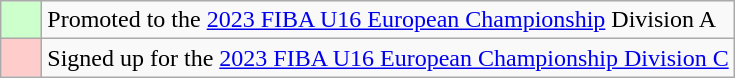<table class="wikitable">
<tr>
<td width=20px bgcolor="#ccffcc"></td>
<td>Promoted to the <a href='#'>2023 FIBA U16 European Championship</a> Division A</td>
</tr>
<tr>
<td width=20px bgcolor="#ffcccc"></td>
<td>Signed up for the <a href='#'>2023 FIBA U16 European Championship Division C</a></td>
</tr>
</table>
